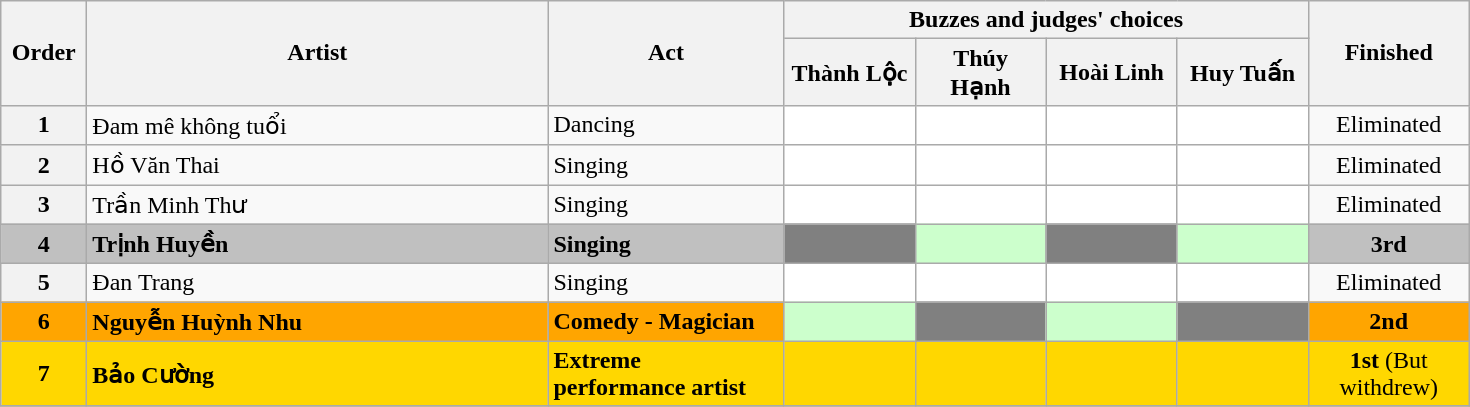<table class=wikitable>
<tr>
<th rowspan=2 width=50>Order</th>
<th rowspan=2 width=300>Artist</th>
<th rowspan=2 width=150>Act</th>
<th colspan=4 width=240>Buzzes and judges' choices</th>
<th rowspan=2 width=100>Finished</th>
</tr>
<tr>
<th width=80>Thành Lộc</th>
<th width=80>Thúy Hạnh</th>
<th width=80>Hoài Linh</th>
<th width=80>Huy Tuấn</th>
</tr>
<tr>
<th>1</th>
<td>Đam mê không tuổi</td>
<td>Dancing</td>
<td align=center bgcolor=white></td>
<td align=center bgcolor=white></td>
<td align=center bgcolor=white></td>
<td align=center bgcolor=white></td>
<td align=center>Eliminated</td>
</tr>
<tr>
<th>2</th>
<td>Hồ Văn Thai</td>
<td>Singing</td>
<td align=center bgcolor=white></td>
<td align=center bgcolor=white></td>
<td align=center bgcolor=white></td>
<td align=center bgcolor=white></td>
<td align=center>Eliminated</td>
</tr>
<tr>
<th>3</th>
<td>Trần Minh Thư</td>
<td>Singing</td>
<td align=center bgcolor=white></td>
<td align=center bgcolor=white></td>
<td align=center bgcolor=white></td>
<td align=center bgcolor=white></td>
<td align=center>Eliminated</td>
</tr>
<tr>
<td align=center bgcolor=silver><strong>4</strong></td>
<td bgcolor=silver><strong>Trịnh Huyền</strong></td>
<td bgcolor=silver><strong>Singing</strong></td>
<td align=center bgcolor="gray"></td>
<td align=center bgcolor="#cfc"></td>
<td align=center bgcolor=gray></td>
<td align=center bgcolor="#cfc"></td>
<td align=center bgcolor=silver><strong>3rd</strong></td>
</tr>
<tr>
<th>5</th>
<td>Đan Trang</td>
<td>Singing</td>
<td align=center bgcolor=white></td>
<td align=center bgcolor=white></td>
<td align=center bgcolor=white></td>
<td align=center bgcolor=white></td>
<td align=center>Eliminated</td>
</tr>
<tr>
<td align=center bgcolor=orange><strong>6</strong></td>
<td bgcolor=orange><strong>Nguyễn Huỳnh Nhu</strong></td>
<td bgcolor=orange><strong>Comedy - Magician</strong></td>
<td align=center bgcolor="#cfc"></td>
<td align=center bgcolor="gray"></td>
<td align=center bgcolor="#cfc"></td>
<td align=center bgcolor=gray></td>
<td align=center  bgcolor=orange><strong>2nd</strong></td>
</tr>
<tr>
<td align=center bgcolor=gold><strong>7</strong></td>
<td bgcolor=gold><strong>Bảo Cường</strong></td>
<td bgcolor=gold><strong>Extreme performance artist</strong></td>
<td align=center bgcolor=gold></td>
<td align=center bgcolor=gold></td>
<td align=center bgcolor=gold></td>
<td align=center bgcolor=gold></td>
<td align=center bgcolor=gold><strong>1st</strong> (But withdrew)</td>
</tr>
<tr>
</tr>
</table>
